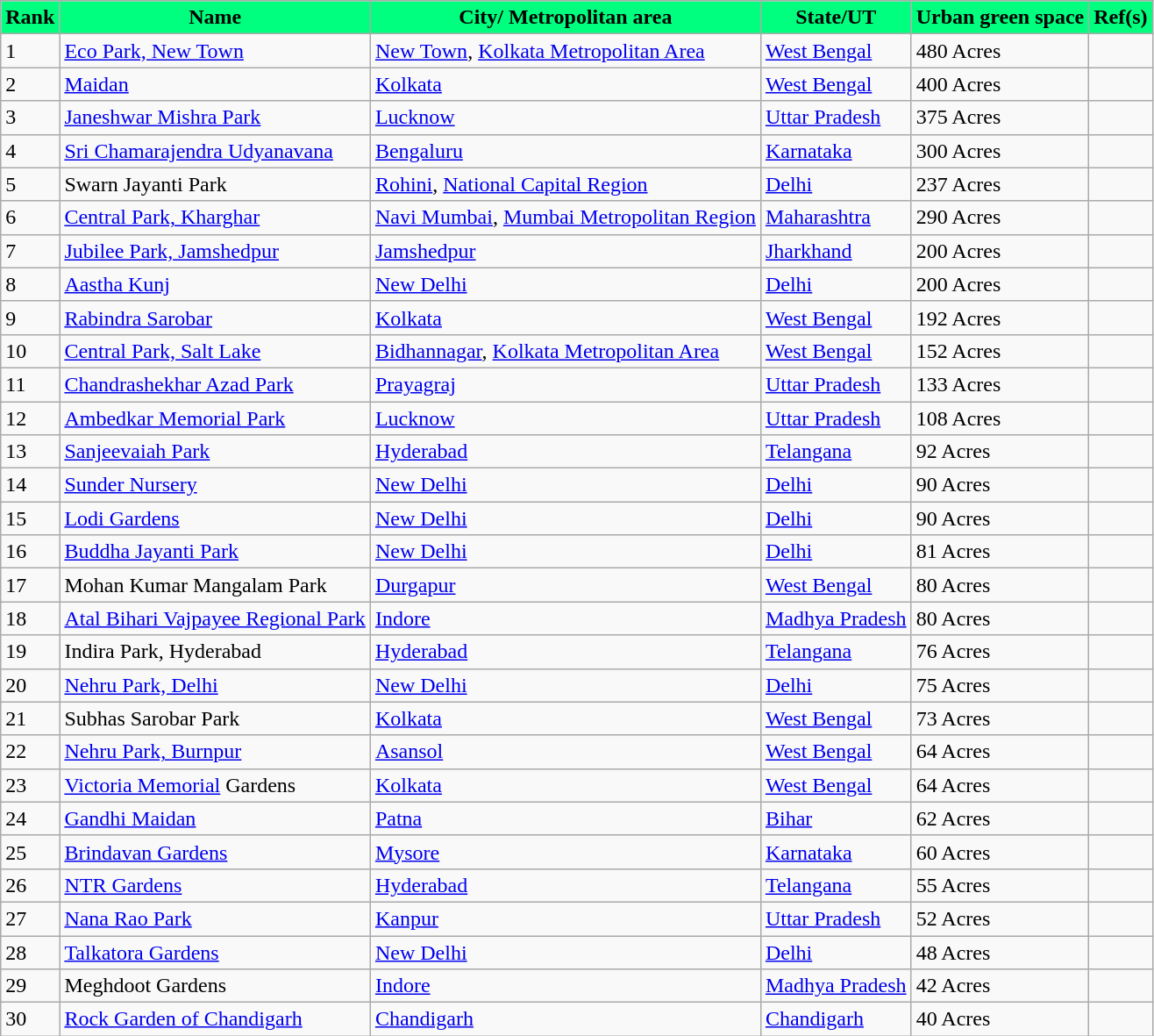<table class="sortable wikitable">
<tr>
<th style="background-color:#00FF7F;">Rank</th>
<th style="background-color:#00FF7F;">Name</th>
<th style="background-color:#00FF7F;">City/ Metropolitan area</th>
<th style="background-color:#00FF7F;">State/UT</th>
<th style="background-color:#00FF7F;">Urban green space</th>
<th style="background-color:#00FF7F;">Ref(s)</th>
</tr>
<tr>
<td>1</td>
<td><a href='#'>Eco Park, New Town</a></td>
<td><a href='#'>New Town</a>, <a href='#'>Kolkata Metropolitan Area</a></td>
<td><a href='#'>West Bengal</a></td>
<td>480 Acres</td>
<td></td>
</tr>
<tr>
<td>2</td>
<td><a href='#'>Maidan</a></td>
<td><a href='#'>Kolkata</a></td>
<td><a href='#'>West Bengal</a></td>
<td>400 Acres</td>
<td></td>
</tr>
<tr>
<td>3</td>
<td><a href='#'>Janeshwar Mishra Park</a></td>
<td><a href='#'>Lucknow</a></td>
<td><a href='#'>Uttar Pradesh</a></td>
<td>375 Acres</td>
<td></td>
</tr>
<tr>
<td>4</td>
<td><a href='#'>Sri Chamarajendra Udyanavana</a></td>
<td><a href='#'>Bengaluru</a></td>
<td><a href='#'>Karnataka</a></td>
<td>300 Acres</td>
<td></td>
</tr>
<tr>
<td>5</td>
<td>Swarn Jayanti Park</td>
<td><a href='#'>Rohini</a>, <a href='#'>National Capital Region</a></td>
<td><a href='#'>Delhi</a></td>
<td>237 Acres</td>
<td></td>
</tr>
<tr>
<td>6</td>
<td><a href='#'>Central Park, Kharghar</a></td>
<td><a href='#'>Navi Mumbai</a>, <a href='#'>Mumbai Metropolitan Region</a></td>
<td><a href='#'>Maharashtra</a></td>
<td>290 Acres</td>
<td></td>
</tr>
<tr>
<td>7</td>
<td><a href='#'>Jubilee Park, Jamshedpur</a></td>
<td><a href='#'>Jamshedpur</a></td>
<td><a href='#'>Jharkhand</a></td>
<td>200 Acres</td>
<td></td>
</tr>
<tr>
<td>8</td>
<td><a href='#'>Aastha Kunj</a></td>
<td><a href='#'>New Delhi</a></td>
<td><a href='#'>Delhi</a></td>
<td>200 Acres</td>
<td></td>
</tr>
<tr>
<td>9</td>
<td><a href='#'>Rabindra Sarobar</a></td>
<td><a href='#'>Kolkata</a></td>
<td><a href='#'>West Bengal</a></td>
<td>192 Acres</td>
<td></td>
</tr>
<tr>
<td>10</td>
<td><a href='#'>Central Park, Salt Lake</a></td>
<td><a href='#'>Bidhannagar</a>, <a href='#'>Kolkata Metropolitan Area</a></td>
<td><a href='#'>West Bengal</a></td>
<td>152 Acres</td>
<td></td>
</tr>
<tr>
<td>11</td>
<td><a href='#'>Chandrashekhar Azad Park</a></td>
<td><a href='#'>Prayagraj</a></td>
<td><a href='#'>Uttar Pradesh</a></td>
<td>133 Acres</td>
<td></td>
</tr>
<tr>
<td>12</td>
<td><a href='#'>Ambedkar Memorial Park</a></td>
<td><a href='#'>Lucknow</a></td>
<td><a href='#'>Uttar Pradesh</a></td>
<td>108 Acres</td>
<td></td>
</tr>
<tr>
<td>13</td>
<td><a href='#'>Sanjeevaiah Park</a></td>
<td><a href='#'>Hyderabad</a></td>
<td><a href='#'>Telangana</a></td>
<td>92 Acres</td>
<td></td>
</tr>
<tr>
<td>14</td>
<td><a href='#'>Sunder Nursery</a></td>
<td><a href='#'>New Delhi</a></td>
<td><a href='#'>Delhi</a></td>
<td>90 Acres</td>
<td></td>
</tr>
<tr>
<td>15</td>
<td><a href='#'>Lodi Gardens</a></td>
<td><a href='#'>New Delhi</a></td>
<td><a href='#'>Delhi</a></td>
<td>90 Acres</td>
<td></td>
</tr>
<tr>
<td>16</td>
<td><a href='#'>Buddha Jayanti Park</a></td>
<td><a href='#'>New Delhi</a></td>
<td><a href='#'>Delhi</a></td>
<td>81 Acres</td>
<td></td>
</tr>
<tr>
<td>17</td>
<td>Mohan Kumar Mangalam Park</td>
<td><a href='#'>Durgapur</a></td>
<td><a href='#'>West Bengal</a></td>
<td>80 Acres</td>
<td></td>
</tr>
<tr>
<td>18</td>
<td><a href='#'>Atal Bihari Vajpayee Regional Park</a></td>
<td><a href='#'>Indore</a></td>
<td><a href='#'>Madhya Pradesh</a></td>
<td>80 Acres</td>
<td></td>
</tr>
<tr>
<td>19</td>
<td>Indira Park, Hyderabad</td>
<td><a href='#'>Hyderabad</a></td>
<td><a href='#'>Telangana</a></td>
<td>76 Acres</td>
<td></td>
</tr>
<tr>
<td>20</td>
<td><a href='#'>Nehru Park, Delhi</a></td>
<td><a href='#'>New Delhi</a></td>
<td><a href='#'>Delhi</a></td>
<td>75 Acres</td>
<td></td>
</tr>
<tr>
<td>21</td>
<td>Subhas Sarobar Park</td>
<td><a href='#'>Kolkata</a></td>
<td><a href='#'>West Bengal</a></td>
<td>73 Acres</td>
<td></td>
</tr>
<tr>
<td>22</td>
<td><a href='#'>Nehru Park, Burnpur</a></td>
<td><a href='#'>Asansol</a></td>
<td><a href='#'>West Bengal</a></td>
<td>64 Acres</td>
<td></td>
</tr>
<tr>
<td>23</td>
<td><a href='#'>Victoria Memorial</a> Gardens</td>
<td><a href='#'>Kolkata</a></td>
<td><a href='#'>West Bengal</a></td>
<td>64 Acres</td>
<td></td>
</tr>
<tr>
<td>24</td>
<td><a href='#'>Gandhi Maidan</a></td>
<td><a href='#'>Patna</a></td>
<td><a href='#'>Bihar</a></td>
<td>62 Acres</td>
<td></td>
</tr>
<tr>
<td>25</td>
<td><a href='#'>Brindavan Gardens</a></td>
<td><a href='#'>Mysore</a></td>
<td><a href='#'>Karnataka</a></td>
<td>60 Acres</td>
<td></td>
</tr>
<tr>
<td>26</td>
<td><a href='#'>NTR Gardens</a></td>
<td><a href='#'>Hyderabad</a></td>
<td><a href='#'>Telangana</a></td>
<td>55 Acres</td>
<td></td>
</tr>
<tr>
<td>27</td>
<td><a href='#'>Nana Rao Park</a></td>
<td><a href='#'>Kanpur</a></td>
<td><a href='#'>Uttar Pradesh</a></td>
<td>52 Acres</td>
<td></td>
</tr>
<tr>
<td>28</td>
<td><a href='#'>Talkatora Gardens</a></td>
<td><a href='#'>New Delhi</a></td>
<td><a href='#'>Delhi</a></td>
<td>48 Acres</td>
<td></td>
</tr>
<tr>
<td>29</td>
<td>Meghdoot Gardens</td>
<td><a href='#'>Indore</a></td>
<td><a href='#'>Madhya Pradesh</a></td>
<td>42 Acres</td>
<td></td>
</tr>
<tr>
<td>30</td>
<td><a href='#'>Rock Garden of Chandigarh</a></td>
<td><a href='#'>Chandigarh</a></td>
<td><a href='#'>Chandigarh</a></td>
<td>40 Acres</td>
<td></td>
</tr>
</table>
